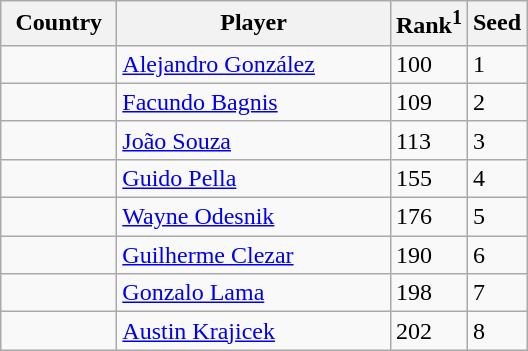<table class="sortable wikitable">
<tr>
<th width="70">Country</th>
<th width="175">Player</th>
<th>Rank<sup>1</sup></th>
<th>Seed</th>
</tr>
<tr>
<td></td>
<td><a href='#'>Alejandro González</a></td>
<td>100</td>
<td>1</td>
</tr>
<tr>
<td></td>
<td><a href='#'>Facundo Bagnis</a></td>
<td>109</td>
<td>2</td>
</tr>
<tr>
<td></td>
<td><a href='#'>João Souza</a></td>
<td>113</td>
<td>3</td>
</tr>
<tr>
<td></td>
<td><a href='#'>Guido Pella</a></td>
<td>155</td>
<td>4</td>
</tr>
<tr>
<td></td>
<td><a href='#'>Wayne Odesnik</a></td>
<td>176</td>
<td>5</td>
</tr>
<tr>
<td></td>
<td><a href='#'>Guilherme Clezar</a></td>
<td>190</td>
<td>6</td>
</tr>
<tr>
<td></td>
<td><a href='#'>Gonzalo Lama</a></td>
<td>198</td>
<td>7</td>
</tr>
<tr>
<td></td>
<td><a href='#'>Austin Krajicek</a></td>
<td>202</td>
<td>8</td>
</tr>
</table>
